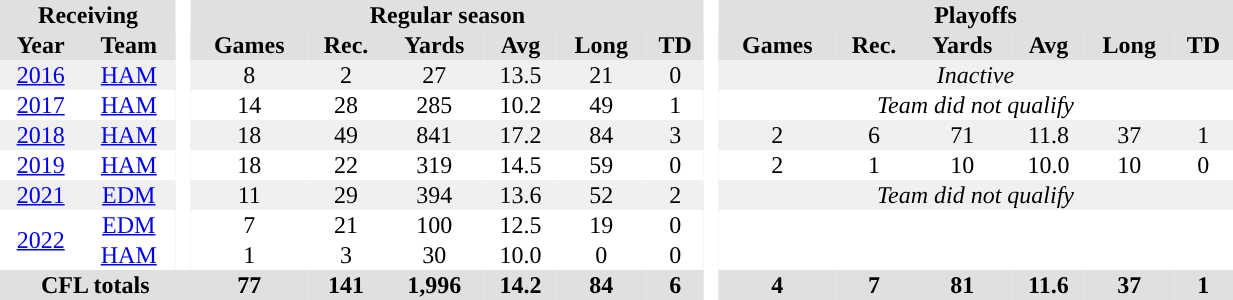<table border="0" cellpadding="1" cellspacing="0"  style="width:65%; text-align:center;">
<tr style="background:#e0e0e0;">
<th colspan="2">Receiving</th>
<th rowspan="99" style="background:#fff;"> </th>
<th colspan="6">Regular season</th>
<th rowspan="101" style="background:#fff;"> </th>
<th colspan="6">Playoffs</th>
</tr>
<tr style="background:#e0e0e0;">
<th>Year</th>
<th>Team</th>
<th>Games</th>
<th>Rec.</th>
<th>Yards</th>
<th>Avg</th>
<th>Long</th>
<th>TD</th>
<th>Games</th>
<th>Rec.</th>
<th>Yards</th>
<th>Avg</th>
<th>Long</th>
<th>TD</th>
</tr>
<tr style="text-align:center; background:#f0f0f0;">
<td><a href='#'>2016</a></td>
<td><a href='#'>HAM</a></td>
<td>8</td>
<td>2</td>
<td>27</td>
<td>13.5</td>
<td>21</td>
<td>0</td>
<td colspan="6"><em>Inactive</em></td>
</tr>
<tr style="text-align:center;">
<td><a href='#'>2017</a></td>
<td><a href='#'>HAM</a></td>
<td>14</td>
<td>28</td>
<td>285</td>
<td>10.2</td>
<td>49</td>
<td>1</td>
<td colspan="6"><em>Team did not qualify</em></td>
</tr>
<tr style="text-align:center; background:#f0f0f0;">
<td><a href='#'>2018</a></td>
<td><a href='#'>HAM</a></td>
<td>18</td>
<td>49</td>
<td>841</td>
<td>17.2</td>
<td>84</td>
<td>3</td>
<td>2</td>
<td>6</td>
<td>71</td>
<td>11.8</td>
<td>37</td>
<td>1</td>
</tr>
<tr style="text-align:center;">
<td><a href='#'>2019</a></td>
<td><a href='#'>HAM</a></td>
<td>18</td>
<td>22</td>
<td>319</td>
<td>14.5</td>
<td>59</td>
<td>0</td>
<td>2</td>
<td>1</td>
<td>10</td>
<td>10.0</td>
<td>10</td>
<td>0</td>
</tr>
<tr style="text-align:center; background:#f0f0f0;">
<td><a href='#'>2021</a></td>
<td><a href='#'>EDM</a></td>
<td>11</td>
<td>29</td>
<td>394</td>
<td>13.6</td>
<td>52</td>
<td>2</td>
<td colspan="6"><em>Team did not qualify</em></td>
</tr>
<tr>
<td rowspan="2" style="text-align: center;" valign="middle"><a href='#'>2022</a></td>
<td><a href='#'>EDM</a></td>
<td>7</td>
<td>21</td>
<td>100</td>
<td>12.5</td>
<td>19</td>
<td>0</td>
<td colspan="6"></td>
</tr>
<tr>
<td><a href='#'>HAM</a></td>
<td>1</td>
<td>3</td>
<td>30</td>
<td>10.0</td>
<td>0</td>
<td>0</td>
<td colspan="6"></td>
</tr>
<tr style="background:#e0e0e0;">
<th colspan="3">CFL totals</th>
<th>77</th>
<th>141</th>
<th>1,996</th>
<th>14.2</th>
<th>84</th>
<th>6</th>
<th>4</th>
<th>7</th>
<th>81</th>
<th>11.6</th>
<th>37</th>
<th>1</th>
</tr>
</table>
